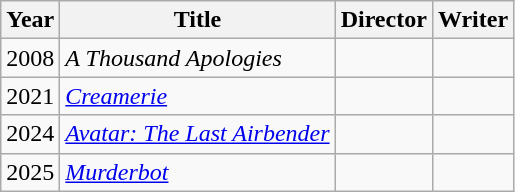<table class="wikitable">
<tr>
<th>Year</th>
<th>Title</th>
<th>Director</th>
<th>Writer</th>
</tr>
<tr>
<td>2008</td>
<td><em>A Thousand Apologies</em></td>
<td></td>
<td></td>
</tr>
<tr>
<td>2021</td>
<td><em><a href='#'>Creamerie</a></em></td>
<td></td>
<td></td>
</tr>
<tr>
<td>2024</td>
<td><em><a href='#'>Avatar: The Last Airbender</a></em></td>
<td></td>
<td></td>
</tr>
<tr>
<td>2025</td>
<td><em><a href='#'>Murderbot</a></em></td>
<td></td>
<td></td>
</tr>
</table>
